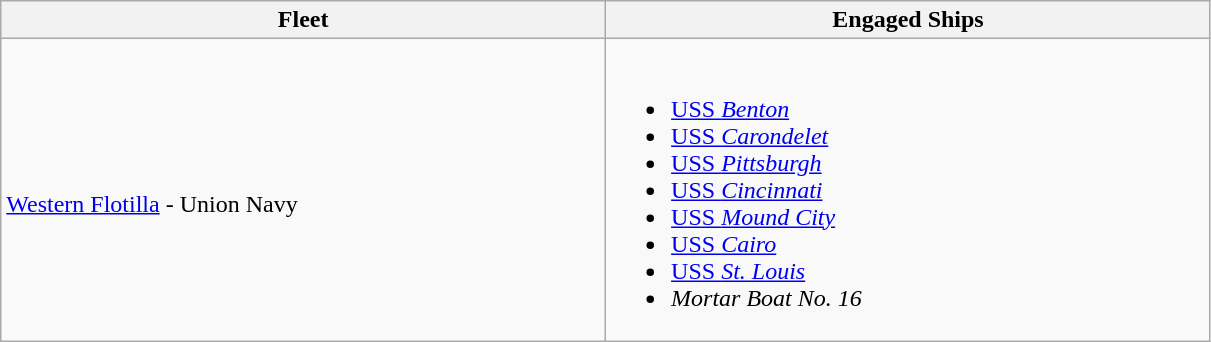<table class="wikitable">
<tr>
<th width=25%>Fleet</th>
<th width=25%>Engaged Ships</th>
</tr>
<tr>
<td><br><a href='#'>Western Flotilla</a> - Union Navy</td>
<td><br><ul><li><a href='#'>USS <em>Benton</em></a></li><li><a href='#'>USS <em>Carondelet</em></a></li><li><a href='#'>USS <em>Pittsburgh</em></a></li><li><a href='#'>USS <em>Cincinnati</em></a></li><li><a href='#'>USS <em>Mound City</em></a></li><li><a href='#'>USS <em>Cairo</em></a></li><li><a href='#'>USS <em>St. Louis</em></a></li><li><em>Mortar Boat No. 16</em></li></ul></td>
</tr>
</table>
